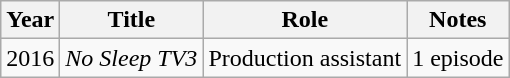<table class="wikitable">
<tr>
<th>Year</th>
<th>Title</th>
<th>Role</th>
<th>Notes</th>
</tr>
<tr>
<td>2016</td>
<td><em>No Sleep TV3</em></td>
<td>Production assistant</td>
<td>1 episode</td>
</tr>
</table>
